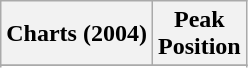<table class="wikitable sortable plainrowheaders" style="text-align:center">
<tr>
<th>Charts (2004)</th>
<th>Peak<br>Position</th>
</tr>
<tr>
</tr>
<tr>
</tr>
<tr>
</tr>
<tr>
</tr>
<tr>
</tr>
<tr>
</tr>
</table>
